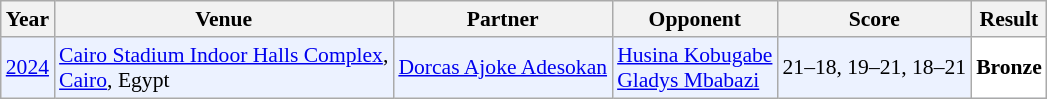<table class="sortable wikitable" style="font-size: 90%;">
<tr>
<th>Year</th>
<th>Venue</th>
<th>Partner</th>
<th>Opponent</th>
<th>Score</th>
<th>Result</th>
</tr>
<tr style="background:#ECF2FF">
<td align="center"><a href='#'>2024</a></td>
<td align="left"><a href='#'>Cairo Stadium Indoor Halls Complex</a>,<br><a href='#'>Cairo</a>, Egypt</td>
<td align="left"> <a href='#'>Dorcas Ajoke Adesokan</a></td>
<td align="left"> <a href='#'>Husina Kobugabe</a><br> <a href='#'>Gladys Mbabazi</a></td>
<td align="left">21–18, 19–21, 18–21</td>
<td style="text-align:left; background:white"> <strong>Bronze</strong></td>
</tr>
</table>
